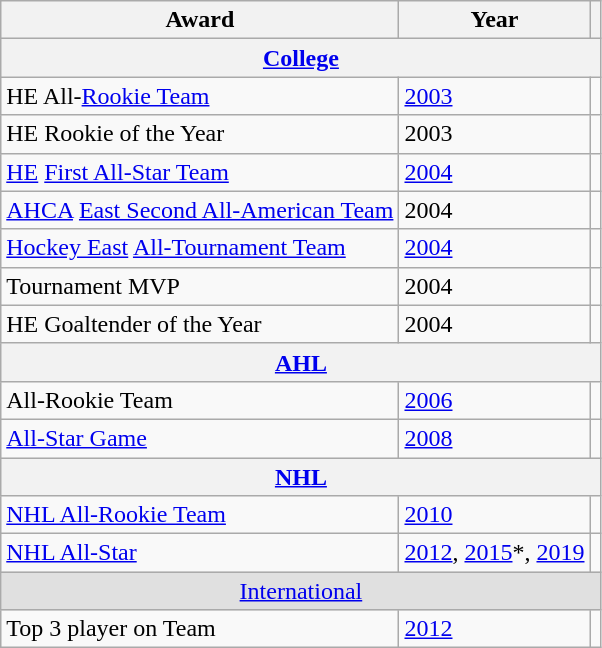<table class="wikitable">
<tr>
<th>Award</th>
<th>Year</th>
<th></th>
</tr>
<tr>
<th colspan="3"><a href='#'>College</a></th>
</tr>
<tr>
<td>HE All-<a href='#'>Rookie Team</a></td>
<td><a href='#'>2003</a></td>
<td></td>
</tr>
<tr>
<td>HE Rookie of the Year</td>
<td>2003</td>
<td></td>
</tr>
<tr>
<td><a href='#'>HE</a> <a href='#'>First All-Star Team</a></td>
<td><a href='#'>2004</a></td>
<td></td>
</tr>
<tr>
<td><a href='#'>AHCA</a> <a href='#'>East Second All-American Team</a></td>
<td>2004</td>
<td></td>
</tr>
<tr>
<td><a href='#'>Hockey East</a> <a href='#'>All-Tournament Team</a></td>
<td><a href='#'>2004</a></td>
<td></td>
</tr>
<tr>
<td>Tournament MVP</td>
<td>2004</td>
<td></td>
</tr>
<tr>
<td>HE Goaltender of the Year</td>
<td>2004</td>
<td></td>
</tr>
<tr>
<th colspan="3"><a href='#'>AHL</a></th>
</tr>
<tr>
<td>All-Rookie Team</td>
<td><a href='#'>2006</a></td>
<td></td>
</tr>
<tr>
<td><a href='#'>All-Star Game</a></td>
<td><a href='#'>2008</a></td>
<td></td>
</tr>
<tr>
<th colspan="3"><a href='#'>NHL</a></th>
</tr>
<tr>
<td><a href='#'>NHL All-Rookie Team</a></td>
<td><a href='#'>2010</a></td>
<td></td>
</tr>
<tr>
<td><a href='#'>NHL All-Star</a></td>
<td><a href='#'>2012</a>, <a href='#'>2015</a>*, <a href='#'>2019</a></td>
<td></td>
</tr>
<tr ALIGN="center" bgcolor="#e0e0e0">
<td colspan="3"><a href='#'>International</a></td>
</tr>
<tr>
<td>Top 3 player on Team</td>
<td><a href='#'>2012</a></td>
<td></td>
</tr>
</table>
